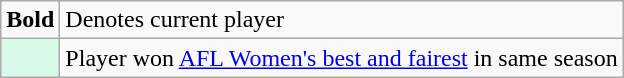<table class="wikitable">
<tr>
<td><strong>Bold</strong></td>
<td>Denotes current player</td>
</tr>
<tr>
<td style=background:#D9F9E9></td>
<td>Player won <a href='#'>AFL Women's best and fairest</a> in same season</td>
</tr>
</table>
